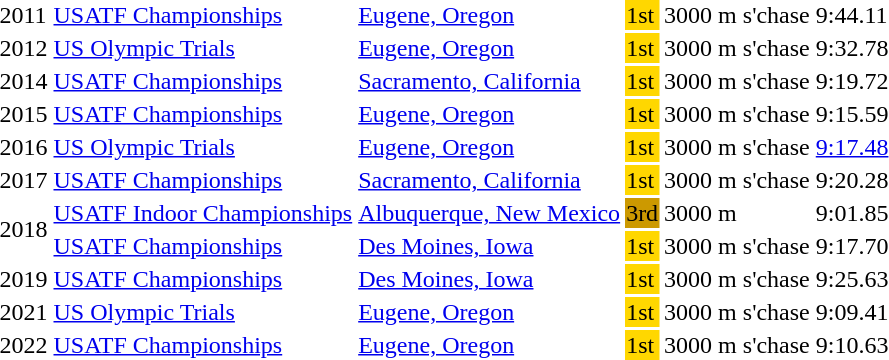<table>
<tr>
<td>2011</td>
<td><a href='#'>USATF Championships</a></td>
<td><a href='#'>Eugene, Oregon</a></td>
<td bgcolor=gold>1st</td>
<td>3000 m s'chase</td>
<td>9:44.11</td>
</tr>
<tr>
<td>2012</td>
<td><a href='#'>US Olympic Trials</a></td>
<td><a href='#'>Eugene, Oregon</a></td>
<td bgcolor=gold>1st</td>
<td>3000 m s'chase</td>
<td>9:32.78</td>
</tr>
<tr>
<td>2014</td>
<td><a href='#'>USATF Championships</a></td>
<td><a href='#'>Sacramento, California</a></td>
<td bgcolor=gold>1st</td>
<td>3000 m s'chase</td>
<td>9:19.72</td>
</tr>
<tr>
<td>2015</td>
<td><a href='#'>USATF Championships</a></td>
<td><a href='#'>Eugene, Oregon</a></td>
<td bgcolor=gold>1st</td>
<td>3000 m s'chase</td>
<td>9:15.59</td>
</tr>
<tr>
<td>2016</td>
<td><a href='#'>US Olympic Trials</a></td>
<td><a href='#'>Eugene, Oregon</a></td>
<td bgcolor=gold>1st</td>
<td>3000 m s'chase</td>
<td><a href='#'>9:17.48</a></td>
</tr>
<tr>
<td>2017</td>
<td><a href='#'>USATF Championships</a></td>
<td><a href='#'>Sacramento, California</a></td>
<td bgcolor=gold>1st</td>
<td>3000 m s'chase</td>
<td>9:20.28</td>
</tr>
<tr>
<td rowspan=2>2018</td>
<td><a href='#'>USATF Indoor Championships</a></td>
<td><a href='#'>Albuquerque, New Mexico</a></td>
<td bgcolor=cc9900>3rd</td>
<td>3000 m</td>
<td>9:01.85</td>
</tr>
<tr>
<td><a href='#'>USATF Championships</a></td>
<td><a href='#'>Des Moines, Iowa</a></td>
<td bgcolor=gold>1st</td>
<td>3000 m s'chase</td>
<td>9:17.70</td>
</tr>
<tr>
<td>2019</td>
<td><a href='#'>USATF Championships</a></td>
<td><a href='#'>Des Moines, Iowa</a></td>
<td bgcolor=gold>1st</td>
<td>3000 m s'chase</td>
<td>9:25.63</td>
</tr>
<tr>
<td>2021</td>
<td><a href='#'>US Olympic Trials</a></td>
<td><a href='#'>Eugene, Oregon</a></td>
<td bgcolor=gold>1st</td>
<td>3000 m s'chase</td>
<td>9:09.41</td>
</tr>
<tr>
<td>2022</td>
<td><a href='#'>USATF Championships</a></td>
<td><a href='#'>Eugene, Oregon</a></td>
<td bgcolor=gold>1st</td>
<td>3000 m s'chase</td>
<td>9:10.63</td>
</tr>
</table>
